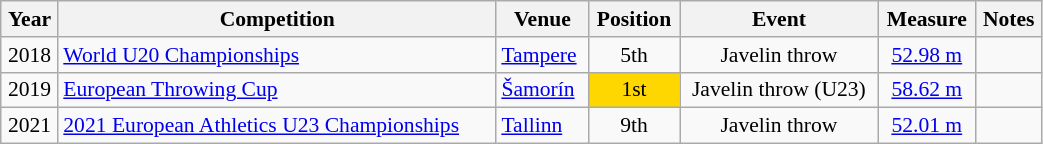<table class="wikitable" width=55% style="font-size:90%; text-align:center;">
<tr>
<th>Year</th>
<th>Competition</th>
<th>Venue</th>
<th>Position</th>
<th>Event</th>
<th>Measure</th>
<th>Notes</th>
</tr>
<tr>
<td>2018</td>
<td align=left><a href='#'>World U20 Championships</a></td>
<td align=left> <a href='#'>Tampere</a></td>
<td>5th</td>
<td>Javelin throw</td>
<td><a href='#'>52.98 m</a></td>
<td></td>
</tr>
<tr>
<td>2019</td>
<td align=left><a href='#'>European Throwing Cup</a></td>
<td align=left> <a href='#'>Šamorín</a></td>
<td bgcolor=gold>1st</td>
<td>Javelin throw (U23)</td>
<td><a href='#'>58.62 m</a></td>
<td> </td>
</tr>
<tr>
<td>2021</td>
<td align=left><a href='#'>2021 European Athletics U23 Championships</a></td>
<td align=left> <a href='#'>Tallinn</a></td>
<td>9th</td>
<td>Javelin throw</td>
<td><a href='#'>52.01 m</a></td>
<td></td>
</tr>
</table>
